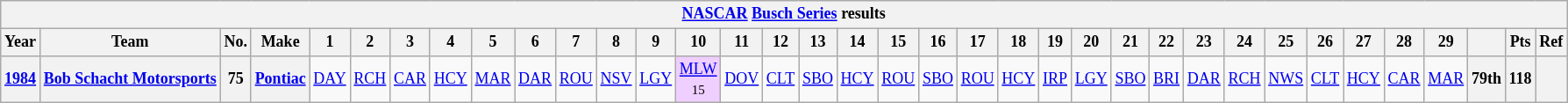<table class="wikitable" style="text-align:center; font-size:75%">
<tr>
<th colspan=42><a href='#'>NASCAR</a> <a href='#'>Busch Series</a> results</th>
</tr>
<tr>
<th>Year</th>
<th>Team</th>
<th>No.</th>
<th>Make</th>
<th>1</th>
<th>2</th>
<th>3</th>
<th>4</th>
<th>5</th>
<th>6</th>
<th>7</th>
<th>8</th>
<th>9</th>
<th>10</th>
<th>11</th>
<th>12</th>
<th>13</th>
<th>14</th>
<th>15</th>
<th>16</th>
<th>17</th>
<th>18</th>
<th>19</th>
<th>20</th>
<th>21</th>
<th>22</th>
<th>23</th>
<th>24</th>
<th>25</th>
<th>26</th>
<th>27</th>
<th>28</th>
<th>29</th>
<th></th>
<th>Pts</th>
<th>Ref</th>
</tr>
<tr>
<th><a href='#'>1984</a></th>
<th><a href='#'>Bob Schacht Motorsports</a></th>
<th>75</th>
<th><a href='#'>Pontiac</a></th>
<td><a href='#'>DAY</a></td>
<td><a href='#'>RCH</a></td>
<td><a href='#'>CAR</a></td>
<td><a href='#'>HCY</a></td>
<td><a href='#'>MAR</a></td>
<td><a href='#'>DAR</a></td>
<td><a href='#'>ROU</a></td>
<td><a href='#'>NSV</a></td>
<td><a href='#'>LGY</a></td>
<td style="background:#EFCFFF;"><a href='#'>MLW</a><br><small>15</small></td>
<td><a href='#'>DOV</a></td>
<td><a href='#'>CLT</a></td>
<td><a href='#'>SBO</a></td>
<td><a href='#'>HCY</a></td>
<td><a href='#'>ROU</a></td>
<td><a href='#'>SBO</a></td>
<td><a href='#'>ROU</a></td>
<td><a href='#'>HCY</a></td>
<td><a href='#'>IRP</a></td>
<td><a href='#'>LGY</a></td>
<td><a href='#'>SBO</a></td>
<td><a href='#'>BRI</a></td>
<td><a href='#'>DAR</a></td>
<td><a href='#'>RCH</a></td>
<td><a href='#'>NWS</a></td>
<td><a href='#'>CLT</a></td>
<td><a href='#'>HCY</a></td>
<td><a href='#'>CAR</a></td>
<td><a href='#'>MAR</a></td>
<th>79th</th>
<th>118</th>
<th></th>
</tr>
</table>
